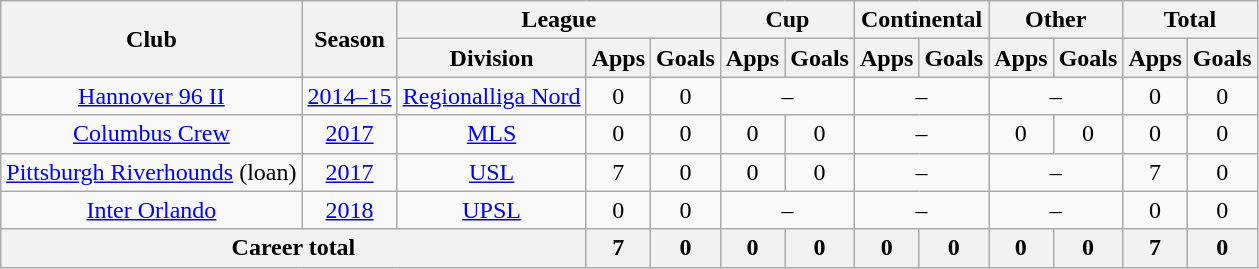<table class="wikitable" style="text-align: center;">
<tr>
<th rowspan=2>Club</th>
<th rowspan=2>Season</th>
<th colspan=3>League</th>
<th colspan=2>Cup</th>
<th colspan=2>Continental</th>
<th colspan=2>Other</th>
<th colspan=2>Total</th>
</tr>
<tr>
<th>Division</th>
<th>Apps</th>
<th>Goals</th>
<th>Apps</th>
<th>Goals</th>
<th>Apps</th>
<th>Goals</th>
<th>Apps</th>
<th>Goals</th>
<th>Apps</th>
<th>Goals</th>
</tr>
<tr>
<td><a href='#'>Hannover 96 II</a></td>
<td><a href='#'>2014–15</a></td>
<td><a href='#'>Regionalliga Nord</a></td>
<td>0</td>
<td>0</td>
<td colspan=2>–</td>
<td colspan=2>–</td>
<td colspan=2>–</td>
<td>0</td>
<td>0</td>
</tr>
<tr>
<td><a href='#'>Columbus Crew</a></td>
<td><a href='#'>2017</a></td>
<td><a href='#'>MLS</a></td>
<td>0</td>
<td>0</td>
<td>0</td>
<td>0</td>
<td colspan=2>–</td>
<td>0</td>
<td>0</td>
<td>0</td>
<td>0</td>
</tr>
<tr>
<td><a href='#'>Pittsburgh Riverhounds</a> (loan)</td>
<td><a href='#'>2017</a></td>
<td><a href='#'>USL</a></td>
<td>7</td>
<td>0</td>
<td>0</td>
<td>0</td>
<td colspan=2>–</td>
<td colspan=2>–</td>
<td>7</td>
<td>0</td>
</tr>
<tr>
<td><a href='#'>Inter Orlando</a></td>
<td><a href='#'>2018</a></td>
<td><a href='#'>UPSL</a></td>
<td>0</td>
<td>0</td>
<td colspan=2>–</td>
<td colspan=2>–</td>
<td colspan=2>–</td>
<td>0</td>
<td>0</td>
</tr>
<tr>
<th colspan=3>Career total</th>
<th>7</th>
<th>0</th>
<th>0</th>
<th>0</th>
<th>0</th>
<th>0</th>
<th>0</th>
<th>0</th>
<th>7</th>
<th>0</th>
</tr>
</table>
